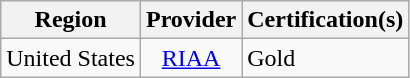<table class="wikitable sortable">
<tr>
<th>Region</th>
<th class="unsortable">Provider</th>
<th class="unsortable">Certification(s)</th>
</tr>
<tr>
<td>United States</td>
<td style="text-align:center;"><a href='#'>RIAA</a></td>
<td>Gold </td>
</tr>
</table>
